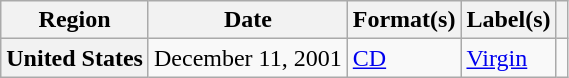<table class="wikitable sortable plainrowheaders" style="text-align:left">
<tr>
<th scope="col">Region</th>
<th scope="col">Date</th>
<th scope="col">Format(s)</th>
<th scope="col">Label(s)</th>
<th scope="col"></th>
</tr>
<tr>
<th scope="row">United States</th>
<td>December 11, 2001</td>
<td><a href='#'>CD</a></td>
<td><a href='#'>Virgin</a></td>
<td></td>
</tr>
</table>
